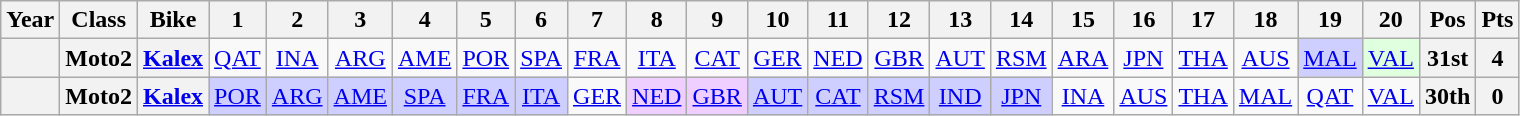<table class="wikitable" style="text-align:center">
<tr>
<th>Year</th>
<th>Class</th>
<th>Bike</th>
<th>1</th>
<th>2</th>
<th>3</th>
<th>4</th>
<th>5</th>
<th>6</th>
<th>7</th>
<th>8</th>
<th>9</th>
<th>10</th>
<th>11</th>
<th>12</th>
<th>13</th>
<th>14</th>
<th>15</th>
<th>16</th>
<th>17</th>
<th>18</th>
<th>19</th>
<th>20</th>
<th>Pos</th>
<th>Pts</th>
</tr>
<tr>
<th align="left"></th>
<th align="left">Moto2</th>
<th align="left"><a href='#'>Kalex</a></th>
<td><a href='#'>QAT</a><br></td>
<td><a href='#'>INA</a><br></td>
<td><a href='#'>ARG</a><br></td>
<td><a href='#'>AME</a><br></td>
<td><a href='#'>POR</a><br></td>
<td><a href='#'>SPA</a><br></td>
<td><a href='#'>FRA</a><br></td>
<td><a href='#'>ITA</a><br></td>
<td><a href='#'>CAT</a><br></td>
<td><a href='#'>GER</a><br></td>
<td><a href='#'>NED</a><br></td>
<td><a href='#'>GBR</a><br></td>
<td><a href='#'>AUT</a><br></td>
<td><a href='#'>RSM</a><br></td>
<td><a href='#'>ARA</a><br></td>
<td><a href='#'>JPN</a><br></td>
<td><a href='#'>THA</a><br></td>
<td><a href='#'>AUS</a><br></td>
<td style="background:#cfcfff;"><a href='#'>MAL</a><br></td>
<td style="background:#dfffdf;"><a href='#'>VAL</a><br></td>
<th>31st</th>
<th>4</th>
</tr>
<tr>
<th align="left"></th>
<th align="left">Moto2</th>
<th align="left"><a href='#'>Kalex</a></th>
<td style="background:#cfcfff;"><a href='#'>POR</a><br></td>
<td style="background:#cfcfff;"><a href='#'>ARG</a><br></td>
<td style="background:#cfcfff;"><a href='#'>AME</a><br></td>
<td style="background:#cfcfff;"><a href='#'>SPA</a><br></td>
<td style="background:#cfcfff;"><a href='#'>FRA</a><br></td>
<td style="background:#cfcfff;"><a href='#'>ITA</a><br></td>
<td><a href='#'>GER</a><br></td>
<td style="background:#efcfff;"><a href='#'>NED</a><br></td>
<td style="background:#efcfff;"><a href='#'>GBR</a><br></td>
<td style="background:#cfcfff;"><a href='#'>AUT</a><br></td>
<td style="background:#cfcfff;"><a href='#'>CAT</a><br></td>
<td style="background:#cfcfff;"><a href='#'>RSM</a><br></td>
<td style="background:#cfcfff;"><a href='#'>IND</a><br></td>
<td style="background:#cfcfff;"><a href='#'>JPN</a><br></td>
<td><a href='#'>INA</a><br></td>
<td><a href='#'>AUS</a><br></td>
<td><a href='#'>THA</a><br></td>
<td><a href='#'>MAL</a><br></td>
<td><a href='#'>QAT</a><br></td>
<td><a href='#'>VAL</a><br></td>
<th>30th</th>
<th>0</th>
</tr>
</table>
